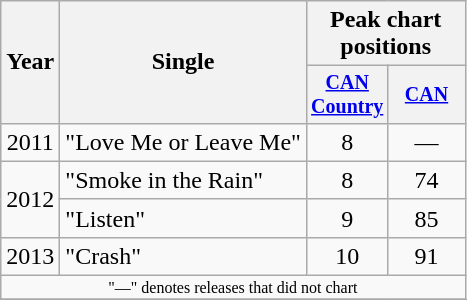<table class="wikitable" style="text-align:center;">
<tr>
<th rowspan="2">Year</th>
<th rowspan="2">Single</th>
<th colspan="2">Peak chart<br>positions</th>
</tr>
<tr style="font-size:smaller;">
<th width="45"><a href='#'>CAN Country</a><br></th>
<th width="45"><a href='#'>CAN</a><br></th>
</tr>
<tr>
<td>2011</td>
<td align="left">"Love Me or Leave Me"</td>
<td>8</td>
<td>—</td>
</tr>
<tr>
<td rowspan="2">2012</td>
<td align="left">"Smoke in the Rain"</td>
<td>8</td>
<td>74</td>
</tr>
<tr>
<td align="left">"Listen"</td>
<td>9</td>
<td>85</td>
</tr>
<tr>
<td>2013</td>
<td align="left">"Crash"</td>
<td>10</td>
<td>91</td>
</tr>
<tr>
<td colspan="4" style="font-size:8pt">"—" denotes releases that did not chart</td>
</tr>
<tr>
</tr>
</table>
